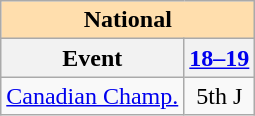<table class="wikitable" style="text-align:center">
<tr>
<th colspan="2" style="background-color: #ffdead; " align="center">National</th>
</tr>
<tr>
<th>Event</th>
<th><a href='#'>18–19</a></th>
</tr>
<tr>
<td align="left"><a href='#'>Canadian Champ.</a></td>
<td>5th J</td>
</tr>
</table>
